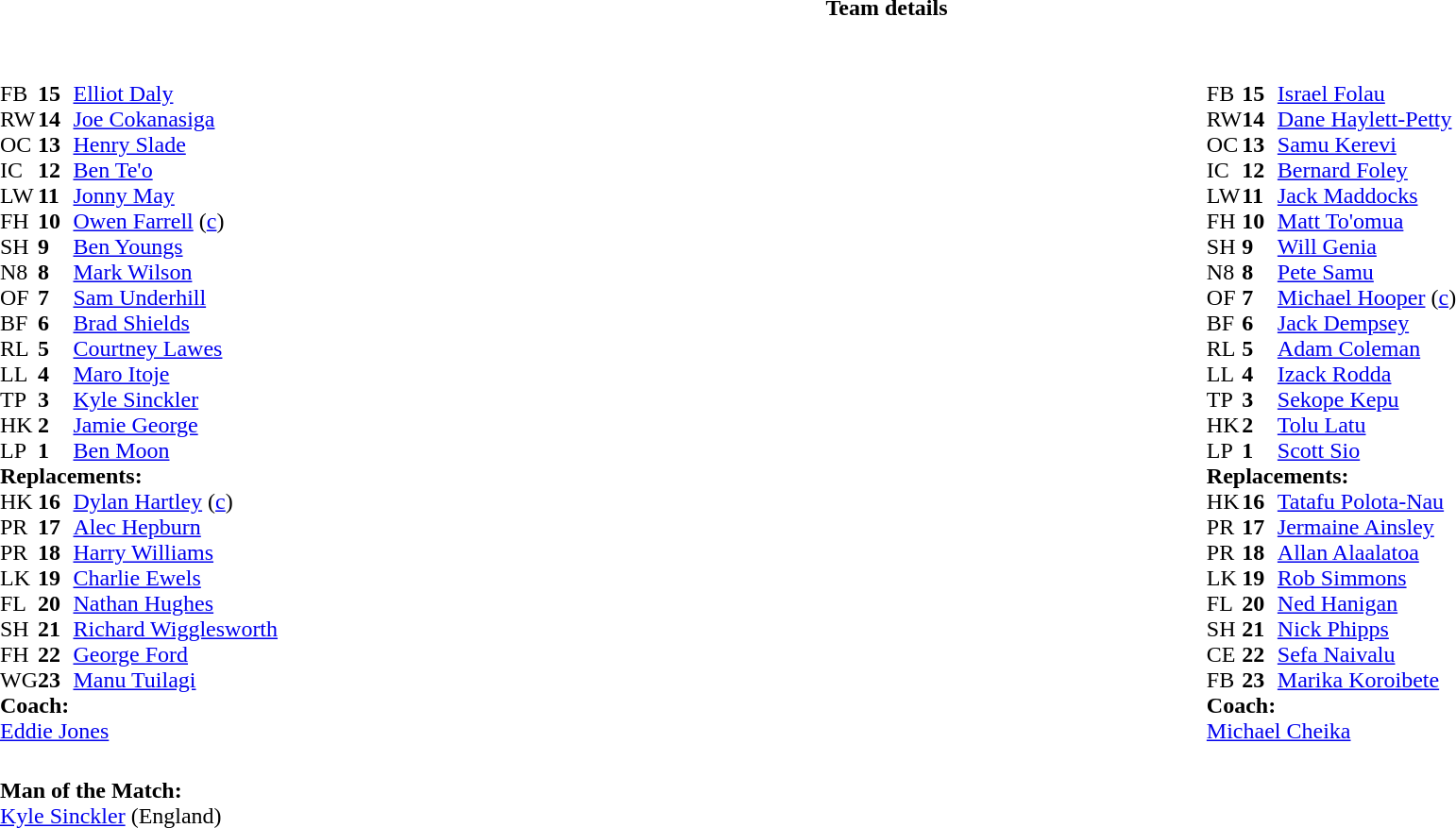<table border="0" style="width:100%" class="collapsible collapsed">
<tr>
<th>Team details</th>
</tr>
<tr>
<td><br><table style="width:100%">
<tr>
<td style="vertical-align:top;width:50%"><br><table cellspacing="0" cellpadding="0">
<tr>
<th width="25"></th>
<th width="25"></th>
</tr>
<tr>
<td>FB</td>
<td><strong>15</strong></td>
<td><a href='#'>Elliot Daly</a></td>
</tr>
<tr>
<td>RW</td>
<td><strong>14</strong></td>
<td><a href='#'>Joe Cokanasiga</a></td>
</tr>
<tr>
<td>OC</td>
<td><strong>13</strong></td>
<td><a href='#'>Henry Slade</a></td>
<td></td>
<td></td>
</tr>
<tr>
<td>IC</td>
<td><strong>12</strong></td>
<td><a href='#'>Ben Te'o</a></td>
<td></td>
<td></td>
</tr>
<tr>
<td>LW</td>
<td><strong>11</strong></td>
<td><a href='#'>Jonny May</a></td>
</tr>
<tr>
<td>FH</td>
<td><strong>10</strong></td>
<td><a href='#'>Owen Farrell</a> (<a href='#'>c</a>)</td>
</tr>
<tr>
<td>SH</td>
<td><strong>9</strong></td>
<td><a href='#'>Ben Youngs</a></td>
<td></td>
<td></td>
</tr>
<tr>
<td>N8</td>
<td><strong>8</strong></td>
<td><a href='#'>Mark Wilson</a></td>
</tr>
<tr>
<td>OF</td>
<td><strong>7</strong></td>
<td><a href='#'>Sam Underhill</a></td>
<td></td>
<td></td>
</tr>
<tr>
<td>BF</td>
<td><strong>6</strong></td>
<td><a href='#'>Brad Shields</a></td>
</tr>
<tr>
<td>RL</td>
<td><strong>5</strong></td>
<td><a href='#'>Courtney Lawes</a></td>
<td></td>
<td></td>
</tr>
<tr>
<td>LL</td>
<td><strong>4</strong></td>
<td><a href='#'>Maro Itoje</a></td>
</tr>
<tr>
<td>TP</td>
<td><strong>3</strong></td>
<td><a href='#'>Kyle Sinckler</a></td>
<td></td>
<td></td>
</tr>
<tr>
<td>HK</td>
<td><strong>2</strong></td>
<td><a href='#'>Jamie George</a></td>
<td></td>
<td></td>
</tr>
<tr>
<td>LP</td>
<td><strong>1</strong></td>
<td><a href='#'>Ben Moon</a></td>
<td></td>
<td></td>
</tr>
<tr>
<td colspan="3"><strong>Replacements:</strong></td>
</tr>
<tr>
<td>HK</td>
<td><strong>16</strong></td>
<td><a href='#'>Dylan Hartley</a> (<a href='#'>c</a>)</td>
<td></td>
<td></td>
</tr>
<tr>
<td>PR</td>
<td><strong>17</strong></td>
<td><a href='#'>Alec Hepburn</a></td>
<td></td>
<td></td>
</tr>
<tr>
<td>PR</td>
<td><strong>18</strong></td>
<td><a href='#'>Harry Williams</a></td>
<td></td>
<td></td>
</tr>
<tr>
<td>LK</td>
<td><strong>19</strong></td>
<td><a href='#'>Charlie Ewels</a></td>
<td></td>
<td></td>
</tr>
<tr>
<td>FL</td>
<td><strong>20</strong></td>
<td><a href='#'>Nathan Hughes</a></td>
<td></td>
<td></td>
</tr>
<tr>
<td>SH</td>
<td><strong>21</strong></td>
<td><a href='#'>Richard Wigglesworth</a></td>
<td></td>
<td></td>
</tr>
<tr>
<td>FH</td>
<td><strong>22</strong></td>
<td><a href='#'>George Ford</a></td>
<td></td>
<td></td>
</tr>
<tr>
<td>WG</td>
<td><strong>23</strong></td>
<td><a href='#'>Manu Tuilagi</a></td>
<td></td>
<td></td>
</tr>
<tr>
<td colspan="3"><strong>Coach:</strong></td>
</tr>
<tr>
<td colspan="4"> <a href='#'>Eddie Jones</a></td>
</tr>
</table>
</td>
<td style="vertical-align:top;width:50%"><br><table cellspacing="0" cellpadding="0" style="margin:auto">
<tr>
<th width="25"></th>
<th width="25"></th>
</tr>
<tr>
<td>FB</td>
<td><strong>15</strong></td>
<td><a href='#'>Israel Folau</a></td>
</tr>
<tr>
<td>RW</td>
<td><strong>14</strong></td>
<td><a href='#'>Dane Haylett-Petty</a></td>
</tr>
<tr>
<td>OC</td>
<td><strong>13</strong></td>
<td><a href='#'>Samu Kerevi</a></td>
</tr>
<tr>
<td>IC</td>
<td><strong>12</strong></td>
<td><a href='#'>Bernard Foley</a></td>
</tr>
<tr>
<td>LW</td>
<td><strong>11</strong></td>
<td><a href='#'>Jack Maddocks</a></td>
<td></td>
<td></td>
</tr>
<tr>
<td>FH</td>
<td><strong>10</strong></td>
<td><a href='#'>Matt To'omua</a></td>
</tr>
<tr>
<td>SH</td>
<td><strong>9</strong></td>
<td><a href='#'>Will Genia</a></td>
<td></td>
<td></td>
</tr>
<tr>
<td>N8</td>
<td><strong>8</strong></td>
<td><a href='#'>Pete Samu</a></td>
<td></td>
<td></td>
</tr>
<tr>
<td>OF</td>
<td><strong>7</strong></td>
<td><a href='#'>Michael Hooper</a> (<a href='#'>c</a>)</td>
</tr>
<tr>
<td>BF</td>
<td><strong>6</strong></td>
<td><a href='#'>Jack Dempsey</a></td>
</tr>
<tr>
<td>RL</td>
<td><strong>5</strong></td>
<td><a href='#'>Adam Coleman</a></td>
<td></td>
<td></td>
</tr>
<tr>
<td>LL</td>
<td><strong>4</strong></td>
<td><a href='#'>Izack Rodda</a></td>
</tr>
<tr>
<td>TP</td>
<td><strong>3</strong></td>
<td><a href='#'>Sekope Kepu</a></td>
<td></td>
<td></td>
</tr>
<tr>
<td>HK</td>
<td><strong>2</strong></td>
<td><a href='#'>Tolu Latu</a></td>
<td></td>
<td></td>
</tr>
<tr>
<td>LP</td>
<td><strong>1</strong></td>
<td><a href='#'>Scott Sio</a></td>
<td></td>
<td></td>
</tr>
<tr>
<td colspan="3"><strong>Replacements:</strong></td>
</tr>
<tr>
<td>HK</td>
<td><strong>16</strong></td>
<td><a href='#'>Tatafu Polota-Nau</a></td>
<td></td>
<td></td>
</tr>
<tr>
<td>PR</td>
<td><strong>17</strong></td>
<td><a href='#'>Jermaine Ainsley</a></td>
<td></td>
<td></td>
</tr>
<tr>
<td>PR</td>
<td><strong>18</strong></td>
<td><a href='#'>Allan Alaalatoa</a></td>
<td></td>
<td></td>
</tr>
<tr>
<td>LK</td>
<td><strong>19</strong></td>
<td><a href='#'>Rob Simmons</a></td>
<td></td>
<td></td>
</tr>
<tr>
<td>FL</td>
<td><strong>20</strong></td>
<td><a href='#'>Ned Hanigan</a></td>
<td></td>
<td></td>
</tr>
<tr>
<td>SH</td>
<td><strong>21</strong></td>
<td><a href='#'>Nick Phipps</a></td>
<td></td>
<td></td>
</tr>
<tr>
<td>CE</td>
<td><strong>22</strong></td>
<td><a href='#'>Sefa Naivalu</a></td>
<td></td>
<td></td>
<td></td>
</tr>
<tr>
<td>FB</td>
<td><strong>23</strong></td>
<td><a href='#'>Marika Koroibete</a></td>
<td></td>
<td></td>
<td></td>
</tr>
<tr>
<td colspan="3"><strong>Coach:</strong></td>
</tr>
<tr>
<td colspan="4"> <a href='#'>Michael Cheika</a></td>
</tr>
</table>
</td>
</tr>
</table>
<table style="width:100%">
<tr>
<td><br><strong>Man of the Match:</strong>
<br> <a href='#'>Kyle Sinckler</a> (England)</td>
</tr>
</table>
</td>
</tr>
</table>
